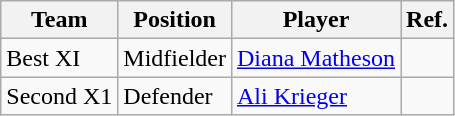<table class="wikitable">
<tr>
<th>Team</th>
<th>Position</th>
<th>Player</th>
<th>Ref.</th>
</tr>
<tr>
<td>Best XI</td>
<td>Midfielder</td>
<td> <a href='#'>Diana Matheson</a></td>
<td></td>
</tr>
<tr>
<td>Second X1</td>
<td>Defender</td>
<td> <a href='#'>Ali Krieger</a></td>
<td></td>
</tr>
</table>
